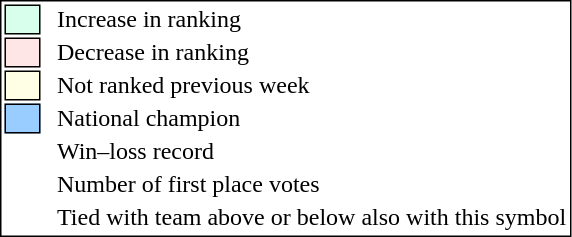<table style="border:1px solid black;">
<tr>
<td style="background:#D8FFEB; width:20px; border:1px solid black;"></td>
<td> </td>
<td>Increase in ranking</td>
</tr>
<tr>
<td style="background:#FFE6E6; width:20px; border:1px solid black;"></td>
<td> </td>
<td>Decrease in ranking</td>
</tr>
<tr>
<td style="background:#FFFFE6; width:20px; border:1px solid black;"></td>
<td> </td>
<td>Not ranked previous week</td>
</tr>
<tr>
<td style="background:#9cf; width:20px; border:1px solid black;"></td>
<td> </td>
<td>National champion</td>
</tr>
<tr>
<td></td>
<td> </td>
<td>Win–loss record</td>
</tr>
<tr>
<td></td>
<td> </td>
<td>Number of first place votes</td>
</tr>
<tr>
<td></td>
<td></td>
<td>Tied with team above or below also with this symbol</td>
</tr>
</table>
